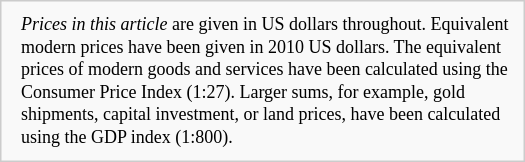<table style="border:1px solid #CCCCCC;background:#F9F9F9;width:350px;float:left;margin:8px 15px 15px 0px;padding:5px 5px 5px 10px;font-size:12px;">
<tr>
<td><em>Prices in this article</em> are given in US dollars throughout. Equivalent modern prices have been given in 2010 US dollars. The equivalent prices of modern goods and services have been calculated using the Consumer Price Index (1:27). Larger sums, for example, gold shipments, capital investment, or land prices, have been calculated using the GDP index (1:800).</td>
</tr>
</table>
